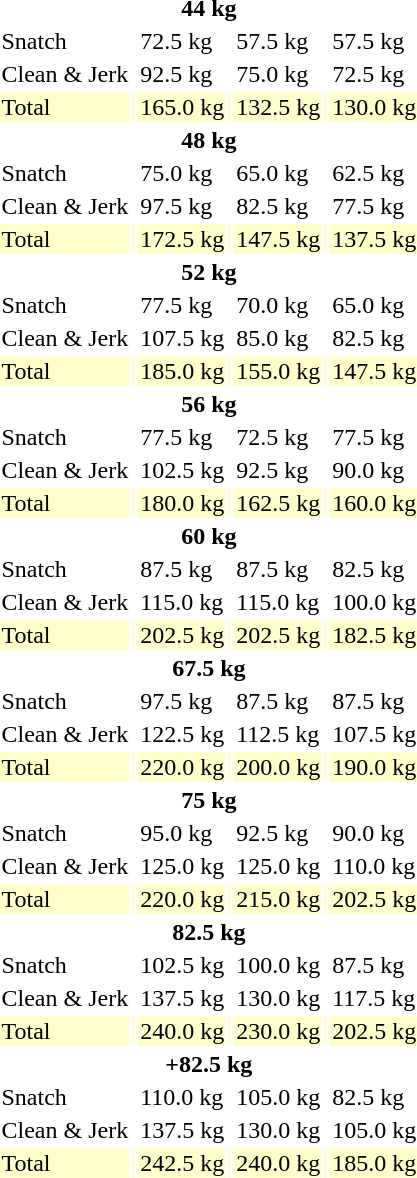<table>
<tr>
<th colspan=7>44 kg</th>
</tr>
<tr>
<td>Snatch</td>
<td></td>
<td>72.5 kg<br></td>
<td></td>
<td>57.5 kg</td>
<td></td>
<td>57.5 kg</td>
</tr>
<tr>
<td>Clean & Jerk</td>
<td></td>
<td>92.5 kg<br></td>
<td></td>
<td>75.0 kg</td>
<td></td>
<td>72.5 kg</td>
</tr>
<tr bgcolor=ffffcc>
<td>Total</td>
<td></td>
<td>165.0 kg<br></td>
<td></td>
<td>132.5 kg</td>
<td></td>
<td>130.0 kg</td>
</tr>
<tr>
<th colspan=7>48 kg</th>
</tr>
<tr>
<td>Snatch</td>
<td></td>
<td>75.0 kg</td>
<td></td>
<td>65.0 kg</td>
<td></td>
<td>62.5 kg</td>
</tr>
<tr>
<td>Clean & Jerk</td>
<td></td>
<td>97.5 kg<br></td>
<td></td>
<td>82.5 kg</td>
<td></td>
<td>77.5 kg</td>
</tr>
<tr bgcolor=ffffcc>
<td>Total</td>
<td></td>
<td>172.5 kg<br></td>
<td></td>
<td>147.5 kg</td>
<td></td>
<td>137.5 kg</td>
</tr>
<tr>
<th colspan=7>52 kg</th>
</tr>
<tr>
<td>Snatch</td>
<td></td>
<td>77.5 kg</td>
<td></td>
<td>70.0 kg</td>
<td></td>
<td>65.0 kg</td>
</tr>
<tr>
<td>Clean & Jerk</td>
<td></td>
<td>107.5 kg<br></td>
<td></td>
<td>85.0 kg</td>
<td></td>
<td>82.5 kg</td>
</tr>
<tr bgcolor=ffffcc>
<td>Total</td>
<td></td>
<td>185.0 kg<br></td>
<td></td>
<td>155.0 kg</td>
<td></td>
<td>147.5 kg</td>
</tr>
<tr>
<th colspan=7>56 kg</th>
</tr>
<tr>
<td>Snatch</td>
<td></td>
<td>77.5 kg</td>
<td></td>
<td>72.5 kg</td>
<td></td>
<td>77.5 kg</td>
</tr>
<tr>
<td>Clean & Jerk</td>
<td></td>
<td>102.5 kg</td>
<td></td>
<td>92.5 kg</td>
<td></td>
<td>90.0 kg</td>
</tr>
<tr bgcolor=ffffcc>
<td>Total</td>
<td></td>
<td>180.0 kg</td>
<td></td>
<td>162.5 kg</td>
<td></td>
<td>160.0 kg</td>
</tr>
<tr>
<th colspan=7>60 kg</th>
</tr>
<tr>
<td>Snatch</td>
<td></td>
<td>87.5 kg</td>
<td></td>
<td>87.5 kg<br></td>
<td></td>
<td>82.5 kg</td>
</tr>
<tr>
<td>Clean & Jerk</td>
<td></td>
<td>115.0 kg</td>
<td></td>
<td>115.0 kg<br></td>
<td></td>
<td>100.0 kg</td>
</tr>
<tr bgcolor=ffffcc>
<td>Total</td>
<td></td>
<td>202.5 kg</td>
<td></td>
<td>202.5 kg<br></td>
<td></td>
<td>182.5 kg</td>
</tr>
<tr>
<th colspan=7>67.5 kg</th>
</tr>
<tr>
<td>Snatch</td>
<td></td>
<td>97.5 kg<br></td>
<td></td>
<td>87.5 kg</td>
<td></td>
<td>87.5 kg</td>
</tr>
<tr>
<td>Clean & Jerk</td>
<td></td>
<td>122.5 kg<br></td>
<td></td>
<td>112.5 kg</td>
<td></td>
<td>107.5 kg</td>
</tr>
<tr bgcolor=ffffcc>
<td>Total</td>
<td></td>
<td>220.0 kg<br></td>
<td></td>
<td>200.0 kg</td>
<td></td>
<td>190.0 kg</td>
</tr>
<tr>
<th colspan=7>75 kg</th>
</tr>
<tr>
<td>Snatch</td>
<td></td>
<td>95.0 kg<br></td>
<td></td>
<td>92.5 kg</td>
<td></td>
<td>90.0 kg</td>
</tr>
<tr>
<td>Clean & Jerk</td>
<td></td>
<td>125.0 kg</td>
<td></td>
<td>125.0 kg<br></td>
<td></td>
<td>110.0 kg</td>
</tr>
<tr bgcolor=ffffcc>
<td>Total</td>
<td></td>
<td>220.0 kg<br></td>
<td></td>
<td>215.0 kg</td>
<td></td>
<td>202.5 kg</td>
</tr>
<tr>
<th colspan=7>82.5 kg</th>
</tr>
<tr>
<td>Snatch</td>
<td></td>
<td>102.5 kg<br></td>
<td></td>
<td>100.0 kg</td>
<td></td>
<td>87.5 kg</td>
</tr>
<tr>
<td>Clean & Jerk</td>
<td></td>
<td>137.5 kg<br></td>
<td></td>
<td>130.0 kg</td>
<td></td>
<td>117.5 kg</td>
</tr>
<tr bgcolor=ffffcc>
<td>Total</td>
<td></td>
<td>240.0 kg<br></td>
<td></td>
<td>230.0 kg</td>
<td></td>
<td>202.5 kg</td>
</tr>
<tr>
<th colspan=7>+82.5 kg</th>
</tr>
<tr>
<td>Snatch</td>
<td></td>
<td>110.0 kg<br></td>
<td></td>
<td>105.0 kg</td>
<td></td>
<td>82.5 kg</td>
</tr>
<tr>
<td>Clean & Jerk</td>
<td></td>
<td>137.5 kg<br></td>
<td></td>
<td>130.0 kg</td>
<td></td>
<td>105.0 kg</td>
</tr>
<tr bgcolor=ffffcc>
<td>Total</td>
<td></td>
<td>242.5 kg<br></td>
<td></td>
<td>240.0 kg</td>
<td></td>
<td>185.0 kg</td>
</tr>
</table>
